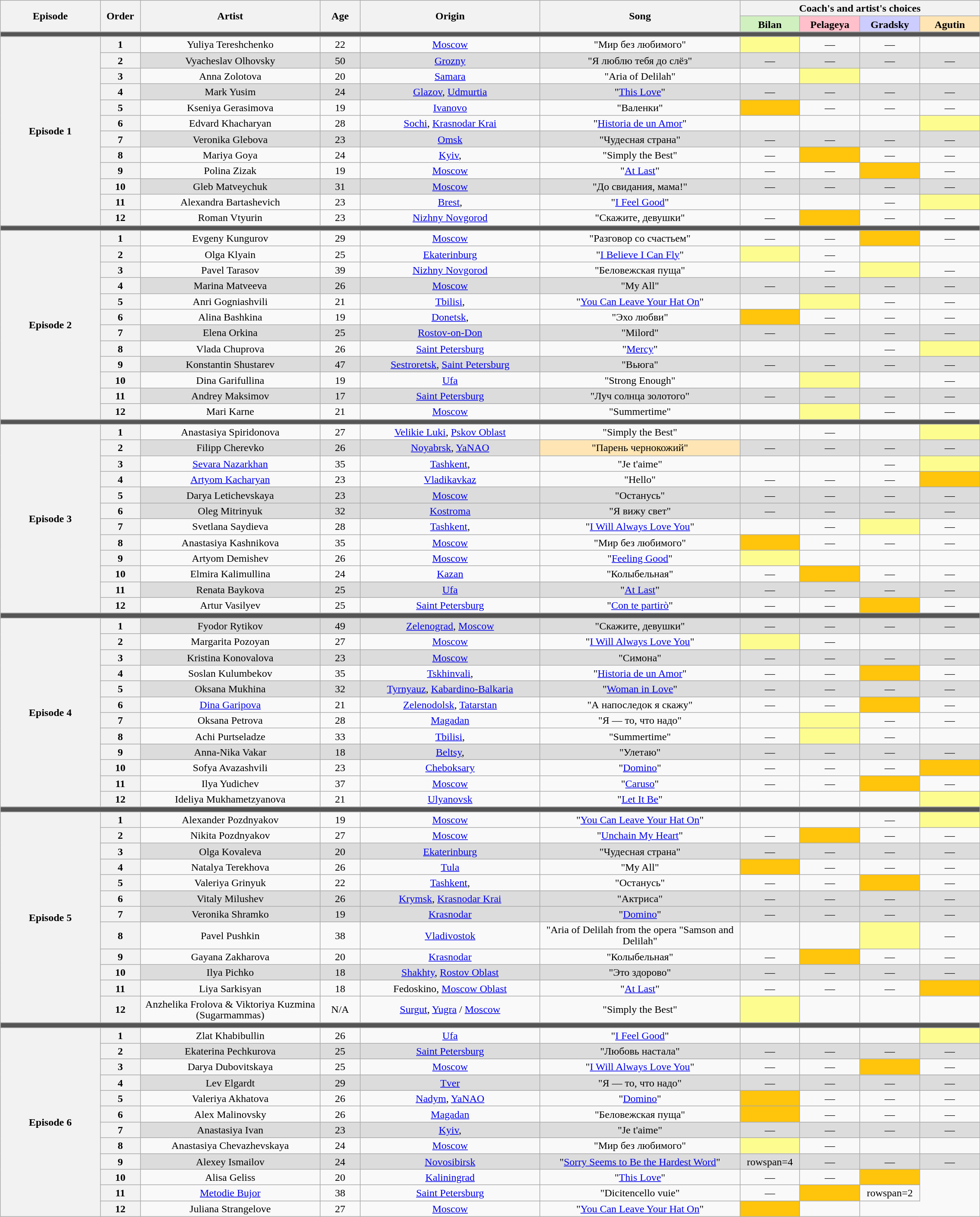<table class="wikitable" style="text-align:center; line-height:17px; width:120%;">
<tr>
<th scope="col" rowspan=2 style="width:10%;">Episode</th>
<th scope="col" rowspan=2 style="width:04%;">Order</th>
<th scope="col" rowspan=2 style="width:18%;">Artist</th>
<th scope="col" rowspan=2 style="width:04%;">Age</th>
<th scope="col" rowspan=2 style="width:18%;">Origin</th>
<th scope="col" rowspan=2 style="width:20%;">Song</th>
<th scope="col" colspan=4 style="width:24%;">Coach's and artist's choices</th>
</tr>
<tr>
<th style="background:#d0f0c0; width:6%">Bilan</th>
<th style="background:pink; width:6%">Pelageya</th>
<th style="background:#ccf; width:6%">Gradsky</th>
<th style="background:#ffe5b4; width:6%">Agutin</th>
</tr>
<tr>
<td colspan="10" style="background:#555"></td>
</tr>
<tr>
<th rowspan="12"><strong>Episode 1</strong> </th>
<th>1</th>
<td>Yuliya Tereshchenko</td>
<td>22</td>
<td><a href='#'>Moscow</a></td>
<td>"Мир без любимого"</td>
<td style="background:#fdfc8f;"><strong></strong></td>
<td>—</td>
<td>—</td>
<td><strong></strong></td>
</tr>
<tr style="background:#DCDCDC;">
<th>2</th>
<td>Vyacheslav Olhovsky</td>
<td>50</td>
<td><a href='#'>Grozny</a></td>
<td>"Я люблю тебя до слёз"</td>
<td>—</td>
<td>—</td>
<td>—</td>
<td>—</td>
</tr>
<tr>
<th>3</th>
<td>Anna Zolotova</td>
<td>20</td>
<td><a href='#'>Samara</a></td>
<td>"Aria of Delilah"</td>
<td><strong></strong></td>
<td style="background:#fdfc8f;"><strong></strong></td>
<td><strong></strong></td>
<td><strong></strong></td>
</tr>
<tr style="background:#DCDCDC;">
<th>4</th>
<td>Mark Yusim</td>
<td>24</td>
<td><a href='#'>Glazov</a>, <a href='#'>Udmurtia</a></td>
<td>"<a href='#'>This Love</a>"</td>
<td>—</td>
<td>—</td>
<td>—</td>
<td>—</td>
</tr>
<tr>
<th>5</th>
<td>Kseniya Gerasimova</td>
<td>19</td>
<td><a href='#'>Ivanovo</a></td>
<td>"Валенки"</td>
<td style="background:#FFC40C;"><strong></strong></td>
<td>—</td>
<td>—</td>
<td>—</td>
</tr>
<tr>
<th>6</th>
<td>Edvard Khacharyan</td>
<td>28</td>
<td><a href='#'>Sochi</a>, <a href='#'>Krasnodar Krai</a></td>
<td>"<a href='#'>Historia de un Amor</a>"</td>
<td><strong></strong></td>
<td><strong></strong></td>
<td><strong></strong></td>
<td style="background:#fdfc8f;"><strong></strong></td>
</tr>
<tr style="background:#DCDCDC;">
<th>7</th>
<td>Veronika Glebova</td>
<td>23</td>
<td><a href='#'>Omsk</a></td>
<td>"Чудесная страна"</td>
<td>—</td>
<td>—</td>
<td>—</td>
<td>—</td>
</tr>
<tr>
<th>8</th>
<td>Mariya Goya</td>
<td>24</td>
<td><a href='#'>Kyiv</a>, </td>
<td>"Simply the Best"</td>
<td>—</td>
<td style="background:#FFC40C;"><strong></strong></td>
<td>—</td>
<td>—</td>
</tr>
<tr>
<th>9</th>
<td>Polina Zizak</td>
<td>19</td>
<td><a href='#'>Moscow</a></td>
<td>"<a href='#'>At Last</a>"</td>
<td>—</td>
<td>—</td>
<td style="background:#FFC40C;"><strong></strong></td>
<td>—</td>
</tr>
<tr style="background:#DCDCDC;">
<th>10</th>
<td>Gleb Matveychuk</td>
<td>31</td>
<td><a href='#'>Moscow</a></td>
<td>"До свидания, мама!"</td>
<td>—</td>
<td>—</td>
<td>—</td>
<td>—</td>
</tr>
<tr>
<th>11</th>
<td>Alexandra Bartashevich</td>
<td>23</td>
<td><a href='#'>Brest</a>, </td>
<td>"<a href='#'>I Feel Good</a>"</td>
<td><strong></strong></td>
<td><strong></strong></td>
<td>—</td>
<td style="background:#fdfc8f;"><strong></strong></td>
</tr>
<tr>
<th>12</th>
<td>Roman Vtyurin</td>
<td>23</td>
<td><a href='#'>Nizhny Novgorod</a></td>
<td>"Скажите, девушки"</td>
<td>—</td>
<td style="background:#FFC40C;"><strong></strong></td>
<td>—</td>
<td>—</td>
</tr>
<tr>
<td colspan="10" style="background:#555"></td>
</tr>
<tr>
<th rowspan="12"><strong>Episode 2</strong> </th>
<th>1</th>
<td>Evgeny Kungurov</td>
<td>29</td>
<td><a href='#'>Moscow</a></td>
<td>"Разговор со счастьем"</td>
<td>—</td>
<td>—</td>
<td style="background:#FFC40C;"><strong></strong></td>
<td>—</td>
</tr>
<tr>
<th>2</th>
<td>Olga Klyain</td>
<td>25</td>
<td><a href='#'>Ekaterinburg</a></td>
<td>"<a href='#'>I Believe I Can Fly</a>"</td>
<td style="background:#fdfc8f;"><strong></strong></td>
<td>—</td>
<td><strong></strong></td>
<td><strong></strong></td>
</tr>
<tr>
<th>3</th>
<td>Pavel Tarasov</td>
<td>39</td>
<td><a href='#'>Nizhny Novgorod</a></td>
<td>"Беловежская пуща"</td>
<td><strong></strong></td>
<td>—</td>
<td style="background:#fdfc8f;"><strong></strong></td>
<td>—</td>
</tr>
<tr style="background:#DCDCDC;">
<th>4</th>
<td>Marina Matveeva</td>
<td>26</td>
<td><a href='#'>Moscow</a></td>
<td>"My All"</td>
<td>—</td>
<td>—</td>
<td>—</td>
<td>—</td>
</tr>
<tr>
<th>5</th>
<td>Anri Gogniashvili</td>
<td>21</td>
<td><a href='#'>Tbilisi</a>, </td>
<td>"<a href='#'>You Can Leave Your Hat On</a>"</td>
<td><strong></strong></td>
<td style="background:#fdfc8f;"><strong></strong></td>
<td>—</td>
<td>—</td>
</tr>
<tr>
<th>6</th>
<td>Alina Bashkina</td>
<td>19</td>
<td><a href='#'>Donetsk</a>, </td>
<td>"Эхо любви"</td>
<td style="background:#FFC40C;"><strong></strong></td>
<td>—</td>
<td>—</td>
<td>—</td>
</tr>
<tr style="background:#DCDCDC;">
<th>7</th>
<td>Elena Orkina</td>
<td>25</td>
<td><a href='#'>Rostov-on-Don</a></td>
<td>"Milord"</td>
<td>—</td>
<td>—</td>
<td>—</td>
<td>—</td>
</tr>
<tr>
<th>8</th>
<td>Vlada Chuprova</td>
<td>26</td>
<td><a href='#'>Saint Petersburg</a></td>
<td>"<a href='#'>Mercy</a>"</td>
<td><strong></strong></td>
<td><strong></strong></td>
<td>—</td>
<td style="background:#fdfc8f;"><strong></strong></td>
</tr>
<tr style="background:#DCDCDC;">
<th>9</th>
<td>Konstantin Shustarev</td>
<td>47</td>
<td><a href='#'>Sestroretsk</a>, <a href='#'>Saint Petersburg</a></td>
<td>"Вьюга"</td>
<td>—</td>
<td>—</td>
<td>—</td>
<td>—</td>
</tr>
<tr>
<th>10</th>
<td>Dina Garifullina</td>
<td>19</td>
<td><a href='#'>Ufa</a></td>
<td>"Strong Enough"</td>
<td><strong></strong></td>
<td style="background:#fdfc8f;"><strong></strong></td>
<td><strong></strong></td>
<td>—</td>
</tr>
<tr style="background:#DCDCDC;">
<th>11</th>
<td>Andrey Maksimov</td>
<td>17</td>
<td><a href='#'>Saint Petersburg</a></td>
<td>"Луч солнца золотого"</td>
<td>—</td>
<td>—</td>
<td>—</td>
<td>—</td>
</tr>
<tr>
<th>12</th>
<td>Mari Karne</td>
<td>21</td>
<td><a href='#'>Moscow</a></td>
<td>"Summertime"</td>
<td><strong></strong></td>
<td style="background:#fdfc8f;"><strong></strong></td>
<td>—</td>
<td>—</td>
</tr>
<tr>
<td colspan="10" style="background:#555"></td>
</tr>
<tr>
<th rowspan="12"><strong>Episode 3</strong> </th>
<th>1</th>
<td>Anastasiya Spiridonova</td>
<td>27</td>
<td><a href='#'>Velikie Luki</a>, <a href='#'>Pskov Oblast</a></td>
<td>"Simply the Best"</td>
<td><strong></strong></td>
<td>—</td>
<td><strong></strong></td>
<td style="background:#fdfc8f;"><strong></strong></td>
</tr>
<tr style="background:#DCDCDC;">
<th>2</th>
<td>Filipp Cherevko</td>
<td>26</td>
<td><a href='#'>Noyabrsk</a>, <a href='#'>YaNAO</a></td>
<td style="background:#ffe5b4; width:6%">"Парень чернокожий"</td>
<td>—</td>
<td>—</td>
<td>—</td>
<td>—</td>
</tr>
<tr>
<th>3</th>
<td><a href='#'>Sevara Nazarkhan</a></td>
<td>35</td>
<td><a href='#'>Tashkent</a>, </td>
<td>"Je t'aime"</td>
<td><strong></strong></td>
<td><strong></strong></td>
<td>—</td>
<td style="background:#fdfc8f;"><strong></strong></td>
</tr>
<tr>
<th>4</th>
<td><a href='#'>Artyom Kacharyan</a></td>
<td>23</td>
<td><a href='#'>Vladikavkaz</a></td>
<td>"Hello"</td>
<td>—</td>
<td>—</td>
<td>—</td>
<td style="background:#FFC40C;"><strong></strong></td>
</tr>
<tr style="background:#DCDCDC;">
<th>5</th>
<td>Darya Letichevskaya</td>
<td>23</td>
<td><a href='#'>Moscow</a></td>
<td>"Останусь"</td>
<td>—</td>
<td>—</td>
<td>—</td>
<td>—</td>
</tr>
<tr style="background:#DCDCDC;">
<th>6</th>
<td>Oleg Mitrinyuk</td>
<td>32</td>
<td><a href='#'>Kostroma</a></td>
<td>"Я вижу свет"</td>
<td>—</td>
<td>—</td>
<td>—</td>
<td>—</td>
</tr>
<tr>
<th>7</th>
<td>Svetlana Saydieva</td>
<td>28</td>
<td><a href='#'>Tashkent</a>, </td>
<td>"<a href='#'>I Will Always Love You</a>"</td>
<td><strong></strong></td>
<td>—</td>
<td style="background:#fdfc8f;"><strong></strong></td>
<td>—</td>
</tr>
<tr>
<th>8</th>
<td>Anastasiya Kashnikova</td>
<td>35</td>
<td><a href='#'>Moscow</a></td>
<td>"Мир без любимого"</td>
<td style="background:#FFC40C;"><strong></strong></td>
<td>—</td>
<td>—</td>
<td>—</td>
</tr>
<tr>
<th>9</th>
<td>Artyom Demishev</td>
<td>26</td>
<td><a href='#'>Moscow</a></td>
<td>"<a href='#'>Feeling Good</a>"</td>
<td style="background:#fdfc8f;"><strong></strong></td>
<td><strong></strong></td>
<td><strong></strong></td>
<td><strong></strong></td>
</tr>
<tr>
<th>10</th>
<td>Elmira Kalimullina</td>
<td>24</td>
<td><a href='#'>Kazan</a></td>
<td>"Колыбельная"</td>
<td>—</td>
<td style="background:#FFC40C;"><strong></strong></td>
<td>—</td>
<td>—</td>
</tr>
<tr style="background:#DCDCDC;">
<th>11</th>
<td>Renata Baykova</td>
<td>25</td>
<td><a href='#'>Ufa</a></td>
<td>"<a href='#'>At Last</a>"</td>
<td>—</td>
<td>—</td>
<td>—</td>
<td>—</td>
</tr>
<tr>
<th>12</th>
<td>Artur Vasilyev</td>
<td>25</td>
<td><a href='#'>Saint Petersburg</a></td>
<td>"<a href='#'>Con te partirò</a>"</td>
<td>—</td>
<td>—</td>
<td style="background:#FFC40C;"><strong></strong></td>
<td>—</td>
</tr>
<tr>
<td colspan="10" style="background:#555"></td>
</tr>
<tr>
<th rowspan="13"><strong>Episode 4</strong> </th>
</tr>
<tr style="background:#DCDCDC;">
<th>1</th>
<td>Fyodor Rytikov</td>
<td>49</td>
<td><a href='#'>Zelenograd</a>, <a href='#'>Moscow</a></td>
<td>"Скажите, девушки"</td>
<td>—</td>
<td>—</td>
<td>—</td>
<td>—</td>
</tr>
<tr>
<th>2</th>
<td>Margarita Pozoyan</td>
<td>27</td>
<td><a href='#'>Moscow</a></td>
<td>"<a href='#'>I Will Always Love You</a>"</td>
<td style="background:#fdfc8f;"><strong></strong></td>
<td>—</td>
<td><strong></strong></td>
<td><strong></strong></td>
</tr>
<tr style="background:#DCDCDC;">
<th>3</th>
<td>Kristina Konovalova</td>
<td>23</td>
<td><a href='#'>Moscow</a></td>
<td>"Симона"</td>
<td>—</td>
<td>—</td>
<td>—</td>
<td>—</td>
</tr>
<tr>
<th>4</th>
<td>Soslan Kulumbekov</td>
<td>35</td>
<td><a href='#'>Tskhinvali</a>, </td>
<td>"<a href='#'>Historia de un Amor</a>"</td>
<td>—</td>
<td>—</td>
<td style="background:#FFC40C;"><strong></strong></td>
<td>—</td>
</tr>
<tr style="background:#DCDCDC;">
<th>5</th>
<td>Oksana Mukhina</td>
<td>32</td>
<td><a href='#'>Tyrnyauz</a>, <a href='#'>Kabardino-Balkaria</a></td>
<td>"<a href='#'>Woman in Love</a>"</td>
<td>—</td>
<td>—</td>
<td>—</td>
<td>—</td>
</tr>
<tr>
<th>6</th>
<td><a href='#'>Dina Garipova</a></td>
<td>21</td>
<td><a href='#'>Zelenodolsk</a>, <a href='#'>Tatarstan</a></td>
<td>"А напоследок я скажу"</td>
<td>—</td>
<td>—</td>
<td style="background:#FFC40C;"><strong></strong></td>
<td>—</td>
</tr>
<tr>
<th>7</th>
<td>Oksana Petrova</td>
<td>28</td>
<td><a href='#'>Magadan</a></td>
<td>"Я ― то, что надо"</td>
<td><strong></strong></td>
<td style="background:#fdfc8f;"><strong></strong></td>
<td>—</td>
<td>—</td>
</tr>
<tr>
<th>8</th>
<td>Achi Purtseladze</td>
<td>33</td>
<td><a href='#'>Tbilisi</a>, </td>
<td>"Summertime"</td>
<td>—</td>
<td style="background:#fdfc8f;"><strong></strong></td>
<td>—</td>
<td><strong></strong></td>
</tr>
<tr style="background:#DCDCDC;">
<th>9</th>
<td>Anna-Nika Vakar</td>
<td>18</td>
<td><a href='#'>Beltsy</a>, </td>
<td>"Улетаю"</td>
<td>—</td>
<td>—</td>
<td>—</td>
<td>—</td>
</tr>
<tr>
<th>10</th>
<td>Sofya Avazashvili</td>
<td>23</td>
<td><a href='#'>Cheboksary</a></td>
<td>"<a href='#'>Domino</a>"</td>
<td>—</td>
<td>—</td>
<td>—</td>
<td style="background:#FFC40C;"><strong></strong></td>
</tr>
<tr>
<th>11</th>
<td>Ilya Yudichev</td>
<td>37</td>
<td><a href='#'>Moscow</a></td>
<td>"<a href='#'>Caruso</a>"</td>
<td>—</td>
<td>—</td>
<td style="background:#FFC40C;"><strong></strong></td>
<td>—</td>
</tr>
<tr>
<th>12</th>
<td>Ideliya Mukhametzyanova</td>
<td>21</td>
<td><a href='#'>Ulyanovsk</a></td>
<td>"<a href='#'>Let It Be</a>"</td>
<td><strong></strong></td>
<td><strong></strong></td>
<td><strong></strong></td>
<td style="background:#fdfc8f;"><strong></strong></td>
</tr>
<tr>
<td colspan="10" style="background:#555"></td>
</tr>
<tr>
<th rowspan="12"><strong>Episode 5</strong> </th>
<th>1</th>
<td>Alexander Pozdnyakov</td>
<td>19</td>
<td><a href='#'>Moscow</a></td>
<td>"<a href='#'>You Can Leave Your Hat On</a>"</td>
<td><strong></strong></td>
<td><strong></strong></td>
<td>—</td>
<td style="background:#fdfc8f;"><strong></strong></td>
</tr>
<tr>
<th>2</th>
<td>Nikita Pozdnyakov</td>
<td>27</td>
<td><a href='#'>Moscow</a></td>
<td>"<a href='#'>Unchain My Heart</a>"</td>
<td>—</td>
<td style="background:#FFC40C;"><strong></strong></td>
<td>—</td>
<td>—</td>
</tr>
<tr style="background:#DCDCDC;">
<th>3</th>
<td>Olga Kovaleva</td>
<td>20</td>
<td><a href='#'>Ekaterinburg</a></td>
<td>"Чудесная страна"</td>
<td>—</td>
<td>—</td>
<td>—</td>
<td>—</td>
</tr>
<tr>
<th>4</th>
<td>Natalya Terekhova</td>
<td>26</td>
<td><a href='#'>Tula</a></td>
<td>"My All"</td>
<td style="background:#FFC40C;"><strong></strong></td>
<td>—</td>
<td>—</td>
<td>—</td>
</tr>
<tr>
<th>5</th>
<td>Valeriya Grinyuk</td>
<td>22</td>
<td><a href='#'>Tashkent</a>, </td>
<td>"Останусь"</td>
<td>—</td>
<td>—</td>
<td style="background:#FFC40C;"><strong></strong></td>
<td>—</td>
</tr>
<tr style="background:#DCDCDC;">
<th>6</th>
<td>Vitaly Milushev</td>
<td>26</td>
<td><a href='#'>Krymsk</a>, <a href='#'>Krasnodar Krai</a></td>
<td>"Актриса"</td>
<td>—</td>
<td>—</td>
<td>—</td>
<td>—</td>
</tr>
<tr style="background:#DCDCDC;">
<th>7</th>
<td>Veronika Shramko</td>
<td>19</td>
<td><a href='#'>Krasnodar</a></td>
<td>"<a href='#'>Domino</a>"</td>
<td>—</td>
<td>—</td>
<td>—</td>
<td>—</td>
</tr>
<tr>
<th>8</th>
<td>Pavel Pushkin</td>
<td>38</td>
<td><a href='#'>Vladivostok</a></td>
<td>"Aria of Delilah from the opera "Samson and Delilah"</td>
<td><strong></strong></td>
<td><strong></strong></td>
<td style="background:#fdfc8f;"><strong></strong></td>
<td>—</td>
</tr>
<tr>
<th>9</th>
<td>Gayana Zakharova</td>
<td>20</td>
<td><a href='#'>Krasnodar</a></td>
<td>"Колыбельная"</td>
<td>—</td>
<td style="background:#FFC40C;"><strong></strong></td>
<td>—</td>
<td>—</td>
</tr>
<tr style="background:#DCDCDC;">
<th>10</th>
<td>Ilya Pichko</td>
<td>18</td>
<td><a href='#'>Shakhty</a>, <a href='#'>Rostov Oblast</a></td>
<td>"Это здорово"</td>
<td>—</td>
<td>—</td>
<td>—</td>
<td>—</td>
</tr>
<tr>
<th>11</th>
<td>Liya Sarkisyan</td>
<td>18</td>
<td>Fedoskino, <a href='#'>Moscow Oblast</a></td>
<td>"<a href='#'>At Last</a>"</td>
<td>—</td>
<td>—</td>
<td>—</td>
<td style="background:#FFC40C;"><strong></strong></td>
</tr>
<tr>
<th>12</th>
<td>Anzhelika Frolova & Viktoriya Kuzmina (Sugarmammas)</td>
<td>N/A</td>
<td><a href='#'>Surgut</a>, <a href='#'>Yugra</a> / <a href='#'>Moscow</a></td>
<td>"Simply the Best"</td>
<td style="background:#fdfc8f;"><strong></strong></td>
<td><strong></strong></td>
<td><strong></strong></td>
<td><strong></strong></td>
</tr>
<tr>
<td colspan="10" style="background:#555"></td>
</tr>
<tr>
<th rowspan="12"><strong>Episode 6</strong> </th>
<th>1</th>
<td>Zlat Khabibullin</td>
<td>26</td>
<td><a href='#'>Ufa</a></td>
<td>"<a href='#'>I Feel Good</a>"</td>
<td><strong></strong></td>
<td><strong></strong></td>
<td><strong></strong></td>
<td style="background:#fdfc8f;"><strong></strong></td>
</tr>
<tr style="background:#DCDCDC;">
<th>2</th>
<td>Ekaterina Pechkurova</td>
<td>25</td>
<td><a href='#'>Saint Petersburg</a></td>
<td>"Любовь настала"</td>
<td>—</td>
<td>—</td>
<td>—</td>
<td>—</td>
</tr>
<tr>
<th>3</th>
<td>Darya Dubovitskaya</td>
<td>25</td>
<td><a href='#'>Moscow</a></td>
<td>"<a href='#'>I Will Always Love You</a>"</td>
<td>—</td>
<td>—</td>
<td style="background:#FFC40C;"><strong></strong></td>
<td>—</td>
</tr>
<tr style="background:#DCDCDC;">
<th>4</th>
<td>Lev Elgardt</td>
<td>29</td>
<td><a href='#'>Tver</a></td>
<td>"Я ― то, что надо"</td>
<td>—</td>
<td>—</td>
<td>—</td>
<td>—</td>
</tr>
<tr>
<th>5</th>
<td>Valeriya Akhatova</td>
<td>26</td>
<td><a href='#'>Nadym</a>, <a href='#'>YaNAO</a></td>
<td>"<a href='#'>Domino</a>"</td>
<td style="background:#FFC40C;"><strong></strong></td>
<td>—</td>
<td>—</td>
<td>—</td>
</tr>
<tr>
<th>6</th>
<td>Alex Malinovsky</td>
<td>26</td>
<td><a href='#'>Magadan</a></td>
<td>"Беловежская пуща"</td>
<td style="background:#FFC40C;"><strong></strong></td>
<td>—</td>
<td>—</td>
<td>—</td>
</tr>
<tr style="background:#DCDCDC;">
<th>7</th>
<td>Anastasiya Ivan</td>
<td>23</td>
<td><a href='#'>Kyiv</a>, </td>
<td>"Je t'aime"</td>
<td>—</td>
<td>—</td>
<td>—</td>
<td>—</td>
</tr>
<tr>
<th>8</th>
<td>Anastasiya Chevazhevskaya</td>
<td>24</td>
<td><a href='#'>Moscow</a></td>
<td>"Мир без любимого"</td>
<td style="background:#fdfc8f;"><strong></strong></td>
<td>—</td>
<td><strong></strong></td>
<td><strong></strong></td>
</tr>
<tr style="background:#DCDCDC;">
<th>9</th>
<td>Alexey Ismailov</td>
<td>24</td>
<td><a href='#'>Novosibirsk</a></td>
<td>"<a href='#'>Sorry Seems to Be the Hardest Word</a>"</td>
<td>rowspan=4 </td>
<td>—</td>
<td>—</td>
<td>—</td>
</tr>
<tr>
<th>10</th>
<td>Alisa Geliss</td>
<td>20</td>
<td><a href='#'>Kaliningrad</a></td>
<td>"<a href='#'>This Love</a>"</td>
<td>—</td>
<td>—</td>
<td style="background:#FFC40C;"><strong></strong></td>
</tr>
<tr>
<th>11</th>
<td><a href='#'>Metodie Bujor</a></td>
<td>38</td>
<td><a href='#'>Saint Petersburg</a></td>
<td>"Dicitencello vuie"</td>
<td>—</td>
<td style="background:#FFC40C;"><strong></strong></td>
<td>rowspan=2 </td>
</tr>
<tr>
<th>12</th>
<td>Juliana Strangelove</td>
<td>27</td>
<td><a href='#'>Moscow</a></td>
<td>"<a href='#'>You Can Leave Your Hat On</a>"</td>
<td style="background:#FFC40C;"><strong></strong></td>
<td></td>
</tr>
</table>
